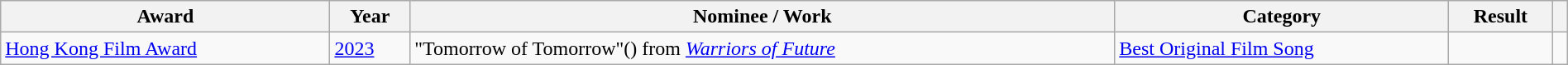<table class="wikitable plainrowheaders" style="width: 100%;">
<tr>
<th scope="col">Award</th>
<th scope="col">Year</th>
<th scope="col">Nominee / Work</th>
<th scope="col">Category</th>
<th scope="col">Result</th>
<th scope="col" class="unsortable"></th>
</tr>
<tr>
<td><a href='#'>Hong Kong Film Award</a></td>
<td><a href='#'>2023</a></td>
<td>"Tomorrow of Tomorrow"() from <em><a href='#'>Warriors of Future</a></em></td>
<td><a href='#'>Best Original Film Song</a></td>
<td></td>
<td></td>
</tr>
</table>
